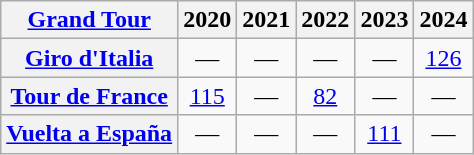<table class="wikitable plainrowheaders">
<tr>
<th scope="col"><a href='#'>Grand Tour</a></th>
<th scope="col">2020</th>
<th scope="col">2021</th>
<th scope="col">2022</th>
<th scope="col">2023</th>
<th scope="col">2024</th>
</tr>
<tr style="text-align:center;">
<th scope="row"> <a href='#'>Giro d'Italia</a></th>
<td>—</td>
<td>—</td>
<td>—</td>
<td>—</td>
<td><a href='#'>126</a></td>
</tr>
<tr style="text-align:center;">
<th scope="row"> <a href='#'>Tour de France</a></th>
<td><a href='#'>115</a></td>
<td>—</td>
<td><a href='#'>82</a></td>
<td>—</td>
<td>—</td>
</tr>
<tr style="text-align:center;">
<th scope="row"> <a href='#'>Vuelta a España</a></th>
<td>—</td>
<td>—</td>
<td>—</td>
<td><a href='#'>111</a></td>
<td>—</td>
</tr>
</table>
